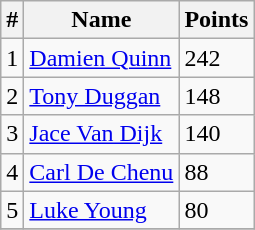<table class="wikitable" style="text-align:left;">
<tr>
<th>#</th>
<th>Name</th>
<th>Points</th>
</tr>
<tr>
<td>1</td>
<td><a href='#'>Damien Quinn</a></td>
<td>242</td>
</tr>
<tr>
<td>2</td>
<td><a href='#'>Tony Duggan</a></td>
<td>148</td>
</tr>
<tr>
<td>3</td>
<td><a href='#'>Jace Van Dijk</a></td>
<td>140</td>
</tr>
<tr>
<td>4</td>
<td><a href='#'>Carl De Chenu</a></td>
<td>88</td>
</tr>
<tr>
<td>5</td>
<td><a href='#'>Luke Young</a></td>
<td>80</td>
</tr>
<tr>
</tr>
</table>
